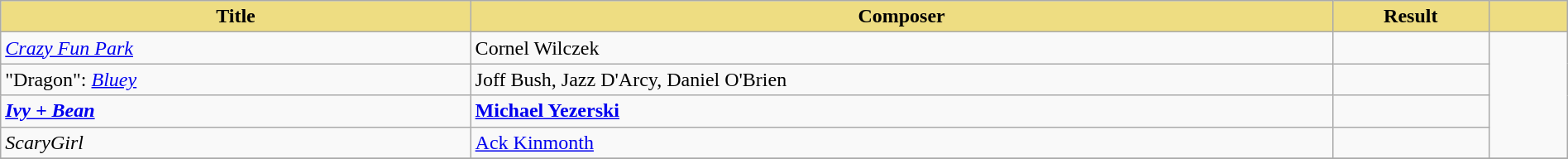<table class="wikitable" width=100%>
<tr>
<th style="width:30%;background:#EEDD82;">Title</th>
<th style="width:55%;background:#EEDD82;">Composer</th>
<th style="width:10%;background:#EEDD82;">Result</th>
<th style="width:5%;background:#EEDD82;"></th>
</tr>
<tr>
<td><em><a href='#'>Crazy Fun Park</a></em></td>
<td>Cornel Wilczek</td>
<td></td>
<td rowspan="4"><br></td>
</tr>
<tr>
<td>"Dragon": <em><a href='#'>Bluey</a></em></td>
<td>Joff Bush, Jazz D'Arcy, Daniel O'Brien</td>
<td></td>
</tr>
<tr>
<td><strong><em><a href='#'>Ivy + Bean</a></em></strong></td>
<td><strong><a href='#'>Michael Yezerski</a></strong></td>
<td></td>
</tr>
<tr>
<td><em>ScaryGirl</em></td>
<td><a href='#'>Ack Kinmonth</a></td>
<td></td>
</tr>
<tr>
</tr>
</table>
